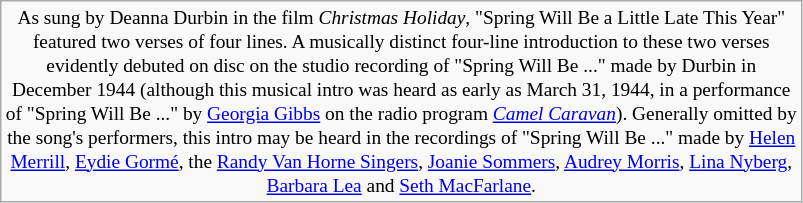<table class="wikitable floatright" style="text-align:center; width:535px; font-size:85%">
<tr>
<td style="text-align:center; width:275px; font-size:95%">As sung by Deanna Durbin in the film <em>Christmas Holiday</em>, "Spring Will Be a Little Late This Year" featured two verses of four lines. A musically distinct four-line introduction to these two verses evidently debuted on disc on the studio recording of "Spring Will Be ..." made by Durbin in December 1944 (although this musical intro was heard as early as March 31, 1944, in a performance of "Spring Will Be ..." by <a href='#'>Georgia Gibbs</a> on the radio program <em><a href='#'>Camel Caravan</a></em>). Generally omitted by the song's performers, this intro may be heard in the recordings of "Spring Will Be ..." made by <a href='#'>Helen Merrill</a>, <a href='#'>Eydie Gormé</a>, the <a href='#'>Randy Van Horne Singers</a>, <a href='#'>Joanie Sommers</a>, <a href='#'>Audrey Morris</a>, <a href='#'>Lina Nyberg</a>, <a href='#'>Barbara Lea</a> and <a href='#'>Seth MacFarlane</a>.</td>
</tr>
</table>
